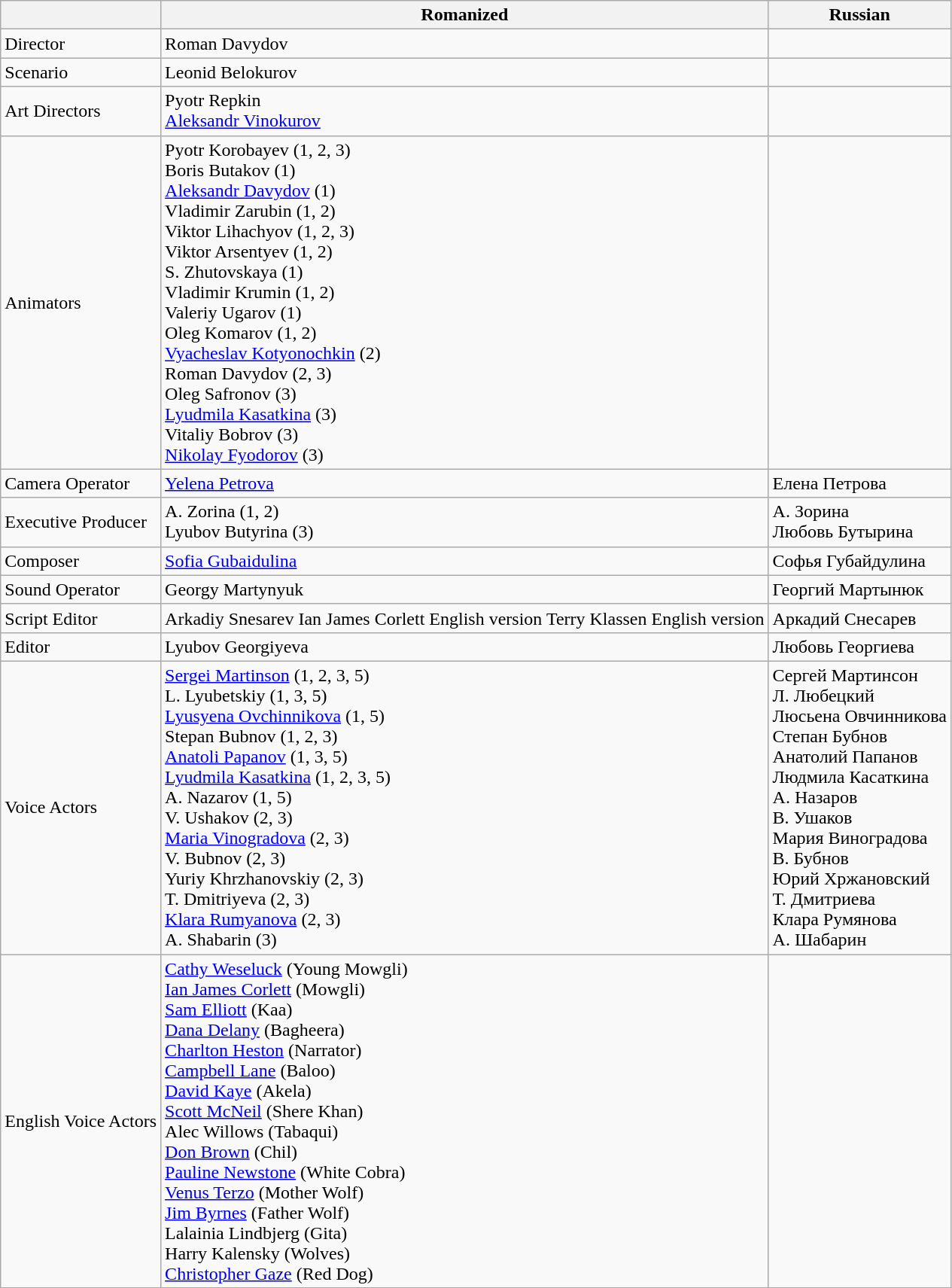<table class="wikitable">
<tr>
<th></th>
<th>Romanized</th>
<th>Russian</th>
</tr>
<tr>
<td>Director</td>
<td>Roman Davydov</td>
<td></td>
</tr>
<tr>
<td>Scenario</td>
<td>Leonid Belokurov</td>
<td></td>
</tr>
<tr>
<td>Art Directors</td>
<td>Pyotr Repkin<br><a href='#'>Aleksandr Vinokurov</a></td>
<td><br></td>
</tr>
<tr>
<td>Animators</td>
<td>Pyotr Korobayev (1, 2, 3)<br>Boris Butakov (1)<br><a href='#'>Aleksandr Davydov</a> (1)<br>Vladimir Zarubin (1, 2)<br>Viktor Lihachyov (1, 2, 3)<br>Viktor Arsentyev (1, 2)<br>S. Zhutovskaya (1)<br>Vladimir Krumin (1, 2)<br>Valeriy Ugarov (1)<br>Oleg Komarov (1, 2)<br><a href='#'>Vyacheslav Kotyonochkin</a> (2)<br>Roman Davydov (2, 3)<br>Oleg Safronov (3)<br><a href='#'>Lyudmila Kasatkina</a> (3)<br>Vitaliy Bobrov (3)<br><a href='#'>Nikolay Fyodorov</a> (3)</td>
<td></td>
</tr>
<tr>
<td>Camera Operator</td>
<td><a href='#'>Yelena Petrova</a></td>
<td>Елена Петрова</td>
</tr>
<tr>
<td>Executive Producer</td>
<td>A. Zorina (1, 2)<br>Lyubov Butyrina (3)</td>
<td>А. Зорина<br>Любовь Бутырина</td>
</tr>
<tr>
<td>Composer</td>
<td><a href='#'>Sofia Gubaidulina</a></td>
<td>Софья Губайдулина</td>
</tr>
<tr>
<td>Sound Operator</td>
<td>Georgy Martynyuk</td>
<td>Георгий Мартынюк</td>
</tr>
<tr>
<td>Script Editor</td>
<td>Arkadiy Snesarev Ian James Corlett English version Terry Klassen English version</td>
<td>Аркадий Снесарев</td>
</tr>
<tr>
<td>Editor</td>
<td>Lyubov Georgiyeva</td>
<td>Любовь Георгиева</td>
</tr>
<tr>
<td>Voice Actors</td>
<td><a href='#'>Sergei Martinson</a> (1, 2, 3, 5)<br>L. Lyubetskiy (1, 3, 5)<br><a href='#'>Lyusyena Ovchinnikova</a> (1, 5)<br>Stepan Bubnov (1, 2, 3)<br><a href='#'>Anatoli Papanov</a> (1, 3, 5)<br><a href='#'>Lyudmila Kasatkina</a> (1, 2, 3, 5)<br>A. Nazarov (1, 5)<br>V. Ushakov (2, 3)<br><a href='#'>Maria Vinogradova</a> (2, 3)<br>V. Bubnov (2, 3)<br>Yuriy Khrzhanovskiy (2, 3)<br>T. Dmitriyeva (2, 3)<br><a href='#'>Klara Rumyanova</a> (2, 3)<br>A. Shabarin (3)</td>
<td>Сергей Мартинсон<br>Л. Любецкий<br>Люсьена Овчинникова<br>Степан Бубнов<br>Анатолий Папанов<br>Людмила Касаткина<br>А. Назаров<br>В. Ушаков<br>Мария Виноградова<br>В. Бубнов<br>Юрий Хржановский<br>Т. Дмитриева<br>Клара Румянова<br>А. Шабарин</td>
</tr>
<tr>
<td>English Voice Actors</td>
<td><a href='#'>Cathy Weseluck</a> (Young Mowgli)<br><a href='#'>Ian James Corlett</a> (Mowgli)<br><a href='#'>Sam Elliott</a> (Kaa)<br><a href='#'>Dana Delany</a> (Bagheera)<br><a href='#'>Charlton Heston</a> (Narrator)<br><a href='#'>Campbell Lane</a> (Baloo)<br><a href='#'>David Kaye</a> (Akela)<br><a href='#'>Scott McNeil</a> (Shere Khan)<br>Alec Willows (Tabaqui)<br><a href='#'>Don Brown</a> (Chil)<br><a href='#'>Pauline Newstone</a> (White Cobra)<br><a href='#'>Venus Terzo</a> (Mother Wolf)<br><a href='#'>Jim Byrnes</a> (Father Wolf)<br>Lalainia Lindbjerg (Gita)<br>Harry Kalensky (Wolves)<br><a href='#'>Christopher Gaze</a> (Red Dog)<br></td>
<td></td>
</tr>
</table>
